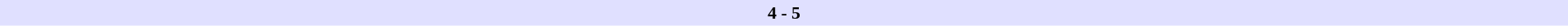<table border=0 cellspacing=0 cellpadding=2 style=font-size:90% width=100%>
<tr bgcolor=#e0e0ff>
<td align=right width=40%></td>
<th>4 - 5</th>
<td align=left width=40%></td>
</tr>
</table>
